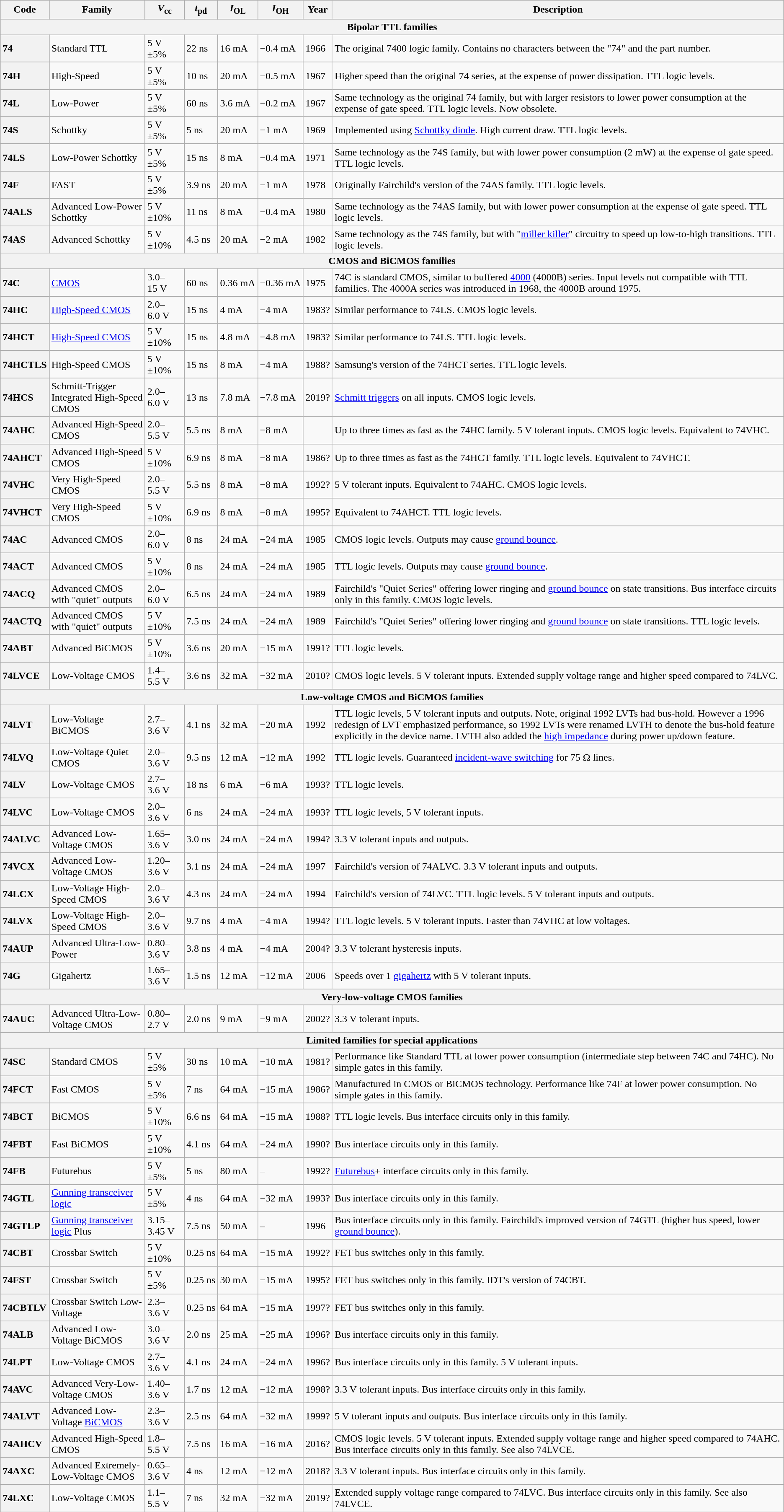<table class="wikitable sortable">
<tr>
<th>Code</th>
<th>Family</th>
<th><em>V</em><sub>cc</sub></th>
<th><em>t</em><sub>pd</sub></th>
<th><em>I</em><sub>OL</sub></th>
<th><em>I</em><sub>OH</sub></th>
<th>Year</th>
<th>Description</th>
</tr>
<tr>
<th colspan=8>Bipolar TTL families</th>
</tr>
<tr>
<th style="text-align:left">74</th>
<td>Standard TTL</td>
<td>5 V ±5%</td>
<td>22 ns</td>
<td>16 mA</td>
<td>−0.4 mA</td>
<td>1966</td>
<td>The original 7400 logic family. Contains no characters between the "74" and the part number.</td>
</tr>
<tr>
<th style="text-align:left">74H</th>
<td>High-Speed</td>
<td>5 V ±5%</td>
<td>10 ns</td>
<td>20 mA</td>
<td>−0.5 mA</td>
<td>1967</td>
<td>Higher speed than the original 74 series, at the expense of power dissipation. TTL logic levels.</td>
</tr>
<tr>
<th style="text-align:left">74L</th>
<td>Low-Power</td>
<td>5 V ±5%</td>
<td>60 ns</td>
<td>3.6 mA</td>
<td>−0.2 mA</td>
<td>1967</td>
<td>Same technology as the original 74 family, but with larger resistors to lower power consumption at the expense of gate speed. TTL logic levels. Now obsolete.</td>
</tr>
<tr>
<th style="text-align:left">74S</th>
<td>Schottky</td>
<td>5 V ±5%</td>
<td>5 ns</td>
<td>20 mA</td>
<td>−1 mA</td>
<td>1969</td>
<td>Implemented using <a href='#'>Schottky diode</a>. High current draw. TTL logic levels.</td>
</tr>
<tr>
<th style="text-align:left">74LS</th>
<td>Low-Power Schottky</td>
<td>5 V ±5%</td>
<td>15 ns</td>
<td>8 mA</td>
<td>−0.4 mA</td>
<td>1971</td>
<td>Same technology as the 74S family, but with lower power consumption (2 mW) at the expense of gate speed. TTL logic levels.</td>
</tr>
<tr>
<th style="text-align:left">74F</th>
<td>FAST</td>
<td>5 V ±5%</td>
<td>3.9 ns</td>
<td>20 mA</td>
<td>−1 mA</td>
<td>1978</td>
<td>Originally Fairchild's version of the 74AS family. TTL logic levels.</td>
</tr>
<tr>
<th style="text-align:left">74ALS</th>
<td>Advanced Low-Power Schottky</td>
<td>5 V ±10%</td>
<td>11 ns</td>
<td>8 mA</td>
<td>−0.4 mA</td>
<td>1980</td>
<td>Same technology as the 74AS family, but with lower power consumption at the expense of gate speed. TTL logic levels.</td>
</tr>
<tr>
<th style="text-align:left">74AS</th>
<td>Advanced Schottky</td>
<td>5 V ±10%</td>
<td>4.5 ns</td>
<td>20 mA</td>
<td>−2 mA</td>
<td>1982</td>
<td>Same technology as the 74S family, but with "<a href='#'>miller killer</a>" circuitry to speed up low-to-high transitions. TTL logic levels.</td>
</tr>
<tr>
<th colspan=8>CMOS and BiCMOS families</th>
</tr>
<tr>
<th style="text-align:left">74C</th>
<td><a href='#'>CMOS</a></td>
<td>3.0–15 V</td>
<td>60 ns</td>
<td>0.36 mA</td>
<td>−0.36 mA</td>
<td>1975</td>
<td>74C is standard CMOS, similar to buffered <a href='#'>4000</a> (4000B) series. Input levels not compatible with TTL families. The 4000A series was introduced in 1968, the 4000B around 1975.</td>
</tr>
<tr>
<th style="text-align:left">74HC</th>
<td><a href='#'>High-Speed CMOS</a></td>
<td>2.0–6.0 V</td>
<td>15 ns</td>
<td>4 mA</td>
<td>−4 mA</td>
<td>1983?</td>
<td>Similar performance to 74LS. CMOS logic levels.</td>
</tr>
<tr>
<th style="text-align:left">74HCT</th>
<td><a href='#'>High-Speed CMOS</a></td>
<td>5 V ±10%</td>
<td>15 ns</td>
<td>4.8 mA</td>
<td>−4.8 mA</td>
<td>1983?</td>
<td>Similar performance to 74LS. TTL logic levels.</td>
</tr>
<tr>
<th style="text-align:left">74HCTLS</th>
<td>High-Speed CMOS</td>
<td>5 V ±10%</td>
<td>15 ns</td>
<td>8 mA</td>
<td>−4 mA</td>
<td>1988?</td>
<td>Samsung's version of the 74HCT series. TTL logic levels.</td>
</tr>
<tr>
<th style="text-align:left">74HCS</th>
<td>Schmitt-Trigger Integrated High-Speed CMOS</td>
<td>2.0–6.0 V</td>
<td>13 ns</td>
<td>7.8 mA</td>
<td>−7.8 mA</td>
<td>2019?</td>
<td><a href='#'>Schmitt triggers</a> on all inputs. CMOS logic levels.</td>
</tr>
<tr>
<th style="text-align:left">74AHC</th>
<td>Advanced High-Speed CMOS</td>
<td>2.0–5.5 V</td>
<td>5.5 ns</td>
<td>8 mA</td>
<td>−8 mA</td>
<td></td>
<td>Up to three times as fast as the 74HC family. 5 V tolerant inputs. CMOS logic levels. Equivalent to 74VHC.</td>
</tr>
<tr>
<th style="text-align:left">74AHCT</th>
<td>Advanced High-Speed CMOS</td>
<td>5 V ±10%</td>
<td>6.9 ns</td>
<td>8 mA</td>
<td>−8 mA</td>
<td>1986?</td>
<td>Up to three times as fast as the 74HCT family. TTL logic levels. Equivalent to 74VHCT.</td>
</tr>
<tr>
<th style="text-align:left">74VHC</th>
<td>Very High-Speed CMOS</td>
<td>2.0–5.5 V</td>
<td>5.5 ns</td>
<td>8 mA</td>
<td>−8 mA</td>
<td>1992?</td>
<td>5 V tolerant inputs. Equivalent to 74AHC. CMOS logic levels.</td>
</tr>
<tr>
<th style="text-align:left">74VHCT</th>
<td>Very High-Speed CMOS</td>
<td>5 V ±10%</td>
<td>6.9 ns</td>
<td>8 mA</td>
<td>−8 mA</td>
<td>1995?</td>
<td>Equivalent to 74AHCT. TTL logic levels.</td>
</tr>
<tr>
<th style="text-align:left">74AC</th>
<td>Advanced CMOS</td>
<td>2.0–6.0 V</td>
<td>8 ns</td>
<td>24 mA</td>
<td>−24 mA</td>
<td>1985</td>
<td>CMOS logic levels. Outputs may cause <a href='#'>ground bounce</a>.</td>
</tr>
<tr>
<th style="text-align:left">74ACT</th>
<td>Advanced CMOS</td>
<td>5 V ±10%</td>
<td>8 ns</td>
<td>24 mA</td>
<td>−24 mA</td>
<td>1985</td>
<td>TTL logic levels. Outputs may cause <a href='#'>ground bounce</a>.</td>
</tr>
<tr>
<th style="text-align:left">74ACQ</th>
<td>Advanced CMOS with "quiet" outputs</td>
<td>2.0–6.0 V</td>
<td>6.5 ns</td>
<td>24 mA</td>
<td>−24 mA</td>
<td>1989</td>
<td>Fairchild's "Quiet Series" offering lower ringing and <a href='#'>ground bounce</a> on state transitions. Bus interface circuits only in this family. CMOS logic levels.</td>
</tr>
<tr>
<th style="text-align:left">74ACTQ</th>
<td>Advanced CMOS with "quiet" outputs</td>
<td>5 V ±10%</td>
<td>7.5 ns</td>
<td>24 mA</td>
<td>−24 mA</td>
<td>1989</td>
<td>Fairchild's "Quiet Series" offering lower ringing and <a href='#'>ground bounce</a> on state transitions. TTL logic levels.</td>
</tr>
<tr>
<th style="text-align:left">74ABT</th>
<td>Advanced BiCMOS</td>
<td>5 V ±10%</td>
<td>3.6 ns</td>
<td>20 mA</td>
<td>−15 mA</td>
<td>1991?</td>
<td>TTL logic levels.</td>
</tr>
<tr>
<th style="text-align:left">74LVCE</th>
<td>Low-Voltage CMOS</td>
<td>1.4–5.5 V</td>
<td>3.6 ns</td>
<td>32 mA</td>
<td>−32 mA</td>
<td>2010?</td>
<td>CMOS logic levels. 5 V tolerant inputs. Extended supply voltage range and higher speed compared to 74LVC.</td>
</tr>
<tr>
<th colspan=8>Low-voltage CMOS and BiCMOS families</th>
</tr>
<tr>
<th style="text-align:left">74LVT</th>
<td>Low-Voltage BiCMOS</td>
<td>2.7–3.6 V</td>
<td>4.1 ns</td>
<td>32 mA</td>
<td>−20 mA</td>
<td>1992</td>
<td>TTL logic levels, 5 V tolerant inputs and outputs. Note, original 1992 LVTs had bus-hold. However a 1996 redesign of LVT emphasized performance, so 1992 LVTs were renamed LVTH to denote the bus-hold feature explicitly in the device name. LVTH also added the <a href='#'>high impedance</a> during power up/down feature.</td>
</tr>
<tr>
<th style="text-align:left">74LVQ</th>
<td>Low-Voltage Quiet CMOS</td>
<td>2.0–3.6 V</td>
<td>9.5 ns</td>
<td>12 mA</td>
<td>−12 mA</td>
<td>1992</td>
<td>TTL logic levels. Guaranteed <a href='#'>incident-wave switching</a> for 75 Ω lines.</td>
</tr>
<tr>
<th style="text-align:left">74LV</th>
<td>Low-Voltage CMOS</td>
<td>2.7–3.6 V</td>
<td>18 ns</td>
<td>6 mA</td>
<td>−6 mA</td>
<td>1993?</td>
<td>TTL logic levels.</td>
</tr>
<tr>
<th style="text-align:left">74LVC</th>
<td>Low-Voltage CMOS</td>
<td>2.0–3.6 V</td>
<td>6 ns</td>
<td>24 mA</td>
<td>−24 mA</td>
<td>1993?</td>
<td>TTL logic levels, 5 V tolerant inputs.</td>
</tr>
<tr>
<th style="text-align:left">74ALVC</th>
<td>Advanced Low-Voltage CMOS</td>
<td>1.65–3.6 V</td>
<td>3.0 ns</td>
<td>24 mA</td>
<td>−24 mA</td>
<td>1994?</td>
<td>3.3 V tolerant inputs and outputs.</td>
</tr>
<tr>
<th style="text-align:left">74VCX</th>
<td>Advanced Low-Voltage CMOS</td>
<td>1.20–3.6 V</td>
<td>3.1 ns</td>
<td>24 mA</td>
<td>−24 mA</td>
<td>1997</td>
<td>Fairchild's version of 74ALVC. 3.3 V tolerant inputs and outputs.</td>
</tr>
<tr>
<th style="text-align:left">74LCX</th>
<td>Low-Voltage High-Speed CMOS</td>
<td>2.0–3.6 V</td>
<td>4.3 ns</td>
<td>24 mA</td>
<td>−24 mA</td>
<td>1994</td>
<td>Fairchild's version of 74LVC. TTL logic levels. 5 V tolerant inputs and outputs.</td>
</tr>
<tr>
<th style="text-align:left">74LVX</th>
<td>Low-Voltage High-Speed CMOS</td>
<td>2.0–3.6 V</td>
<td>9.7 ns</td>
<td>4 mA</td>
<td>−4 mA</td>
<td>1994?</td>
<td>TTL logic levels. 5 V tolerant inputs. Faster than 74VHC at low voltages.</td>
</tr>
<tr>
<th style="text-align:left">74AUP</th>
<td>Advanced Ultra-Low-Power</td>
<td>0.80–3.6 V</td>
<td>3.8 ns</td>
<td>4 mA</td>
<td>−4 mA</td>
<td>2004?</td>
<td>3.3 V tolerant hysteresis inputs.</td>
</tr>
<tr>
<th style="text-align:left">74G</th>
<td>Gigahertz</td>
<td>1.65–3.6 V</td>
<td>1.5 ns</td>
<td>12 mA</td>
<td>−12 mA</td>
<td>2006</td>
<td>Speeds over 1 <a href='#'>gigahertz</a> with 5 V tolerant inputs.</td>
</tr>
<tr>
<th colspan=8>Very-low-voltage CMOS families</th>
</tr>
<tr>
<th style="text-align:left">74AUC</th>
<td>Advanced Ultra-Low-Voltage CMOS</td>
<td>0.80–2.7 V</td>
<td>2.0 ns</td>
<td>9 mA</td>
<td>−9 mA</td>
<td>2002?</td>
<td>3.3 V tolerant inputs.</td>
</tr>
<tr>
<th colspan=8>Limited families for special applications</th>
</tr>
<tr>
<th style="text-align:left">74SC</th>
<td>Standard CMOS</td>
<td>5 V ±5%</td>
<td>30 ns</td>
<td>10 mA</td>
<td>−10 mA</td>
<td>1981?</td>
<td>Performance like Standard TTL at lower power consumption (intermediate step between 74C and 74HC). No simple gates in this family.</td>
</tr>
<tr>
<th style="text-align:left">74FCT</th>
<td>Fast CMOS</td>
<td>5 V ±5%</td>
<td>7 ns</td>
<td>64 mA</td>
<td>−15 mA</td>
<td>1986?</td>
<td>Manufactured in CMOS or BiCMOS technology. Performance like 74F at lower power consumption. No simple gates in this family.</td>
</tr>
<tr>
<th style="text-align:left">74BCT</th>
<td>BiCMOS</td>
<td>5 V ±10%</td>
<td>6.6 ns</td>
<td>64 mA</td>
<td>−15 mA</td>
<td>1988?</td>
<td>TTL logic levels. Bus interface circuits only in this family.</td>
</tr>
<tr>
<th style="text-align:left">74FBT</th>
<td>Fast BiCMOS</td>
<td>5 V ±10%</td>
<td>4.1 ns</td>
<td>64 mA</td>
<td>−24 mA</td>
<td>1990?</td>
<td>Bus interface circuits only in this family.</td>
</tr>
<tr>
<th style="text-align:left">74FB</th>
<td>Futurebus</td>
<td>5 V ±5%</td>
<td>5 ns</td>
<td>80 mA</td>
<td>– </td>
<td>1992?</td>
<td><a href='#'>Futurebus</a>+ interface circuits only in this family.</td>
</tr>
<tr>
<th style="text-align:left">74GTL</th>
<td><a href='#'>Gunning transceiver logic</a></td>
<td>5 V ±5%</td>
<td>4 ns</td>
<td>64 mA</td>
<td>−32 mA</td>
<td>1993?</td>
<td>Bus interface circuits only in this family.</td>
</tr>
<tr>
<th style="text-align:left">74GTLP</th>
<td><a href='#'>Gunning transceiver logic</a> Plus</td>
<td>3.15–3.45 V</td>
<td>7.5 ns</td>
<td>50 mA</td>
<td>– </td>
<td>1996</td>
<td>Bus interface circuits only in this family. Fairchild's improved version of 74GTL (higher bus speed, lower <a href='#'>ground bounce</a>).</td>
</tr>
<tr>
<th style="text-align:left">74CBT</th>
<td>Crossbar Switch</td>
<td>5 V ±10%</td>
<td>0.25 ns</td>
<td>64 mA</td>
<td>−15 mA</td>
<td>1992?</td>
<td>FET bus switches only in this family.</td>
</tr>
<tr>
<th style="text-align:left">74FST</th>
<td>Crossbar Switch</td>
<td>5 V ±5%</td>
<td>0.25 ns</td>
<td>30 mA</td>
<td>−15 mA</td>
<td>1995?</td>
<td>FET bus switches only in this family. IDT's version of 74CBT.</td>
</tr>
<tr>
<th style="text-align:left">74CBTLV</th>
<td>Crossbar Switch Low-Voltage</td>
<td>2.3–3.6 V</td>
<td>0.25 ns</td>
<td>64 mA</td>
<td>−15 mA</td>
<td>1997?</td>
<td>FET bus switches only in this family.</td>
</tr>
<tr>
<th style="text-align:left">74ALB</th>
<td>Advanced Low-Voltage BiCMOS</td>
<td>3.0–3.6 V</td>
<td>2.0 ns</td>
<td>25 mA</td>
<td>−25 mA</td>
<td>1996?</td>
<td>Bus interface circuits only in this family.</td>
</tr>
<tr>
<th style="text-align:left">74LPT</th>
<td>Low-Voltage CMOS</td>
<td>2.7–3.6 V</td>
<td>4.1 ns</td>
<td>24 mA</td>
<td>−24 mA</td>
<td>1996?</td>
<td>Bus interface circuits only in this family. 5 V tolerant inputs.</td>
</tr>
<tr>
<th style="text-align:left">74AVC</th>
<td>Advanced Very-Low-Voltage CMOS</td>
<td>1.40–3.6 V</td>
<td>1.7 ns</td>
<td>12 mA</td>
<td>−12 mA</td>
<td>1998?</td>
<td>3.3 V tolerant inputs. Bus interface circuits only in this family.</td>
</tr>
<tr>
<th style="text-align:left">74ALVT</th>
<td>Advanced Low-Voltage <a href='#'>BiCMOS</a></td>
<td>2.3–3.6 V</td>
<td>2.5 ns</td>
<td>64 mA</td>
<td>−32 mA</td>
<td>1999?</td>
<td>5 V tolerant inputs and outputs. Bus interface circuits only in this family.</td>
</tr>
<tr>
<th style="text-align:left">74AHCV</th>
<td>Advanced High-Speed CMOS</td>
<td>1.8–5.5 V</td>
<td>7.5 ns</td>
<td>16 mA</td>
<td>−16 mA</td>
<td>2016?</td>
<td>CMOS logic levels. 5 V tolerant inputs. Extended supply voltage range and higher speed compared to 74AHC. Bus interface circuits only in this family. See also 74LVCE.</td>
</tr>
<tr>
<th style="text-align:left">74AXC</th>
<td>Advanced Extremely-Low-Voltage CMOS</td>
<td>0.65–3.6 V</td>
<td>4 ns</td>
<td>12 mA</td>
<td>−12 mA</td>
<td>2018?</td>
<td>3.3 V tolerant inputs. Bus interface circuits only in this family.</td>
</tr>
<tr>
<th style="text-align:left">74LXC</th>
<td>Low-Voltage CMOS</td>
<td>1.1–5.5 V</td>
<td>7 ns</td>
<td>32 mA</td>
<td>−32 mA</td>
<td>2019?</td>
<td>Extended supply voltage range compared to 74LVC. Bus interface circuits only in this family. See also 74LVCE.</td>
</tr>
</table>
